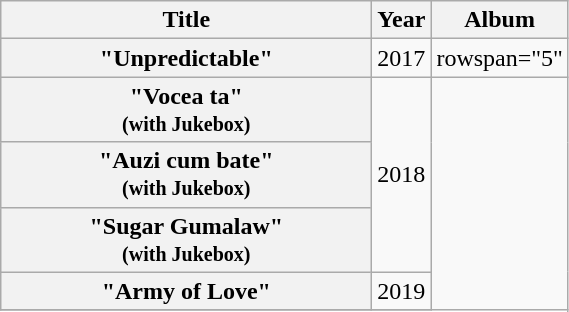<table class="wikitable plainrowheaders" style="text-align:center;">
<tr>
<th scope="col" style="width:15em;" rowspan="1">Title</th>
<th scope="col" rowspan="1">Year</th>
<th scope="col" rowspan="1">Album</th>
</tr>
<tr>
<th scope="row">"Unpredictable"</th>
<td rowspan="1">2017</td>
<td>rowspan="5" </td>
</tr>
<tr>
<th scope="row">"Vocea ta"<br><small>(with Jukebox)</small></th>
<td rowspan="3">2018</td>
</tr>
<tr>
<th scope="row">"Auzi cum bate"<br><small>(with Jukebox)</small></th>
</tr>
<tr>
<th scope="row">"Sugar Gumalaw"<br><small>(with Jukebox)</small></th>
</tr>
<tr>
<th scope="row">"Army of Love"</th>
<td rowspan="1">2019</td>
</tr>
<tr>
</tr>
</table>
